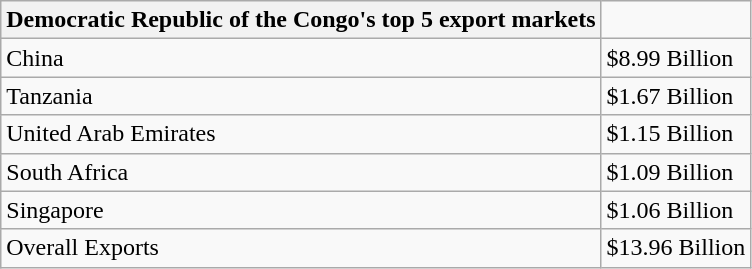<table class="wikitable">
<tr>
<th>Democratic Republic of the Congo's top 5 export markets</th>
</tr>
<tr>
<td>China</td>
<td>$8.99 Billion</td>
</tr>
<tr>
<td>Tanzania</td>
<td>$1.67 Billion</td>
</tr>
<tr>
<td>United Arab Emirates</td>
<td>$1.15 Billion</td>
</tr>
<tr>
<td>South Africa</td>
<td>$1.09 Billion</td>
</tr>
<tr>
<td>Singapore</td>
<td>$1.06 Billion</td>
</tr>
<tr>
<td>Overall Exports</td>
<td>$13.96 Billion</td>
</tr>
</table>
